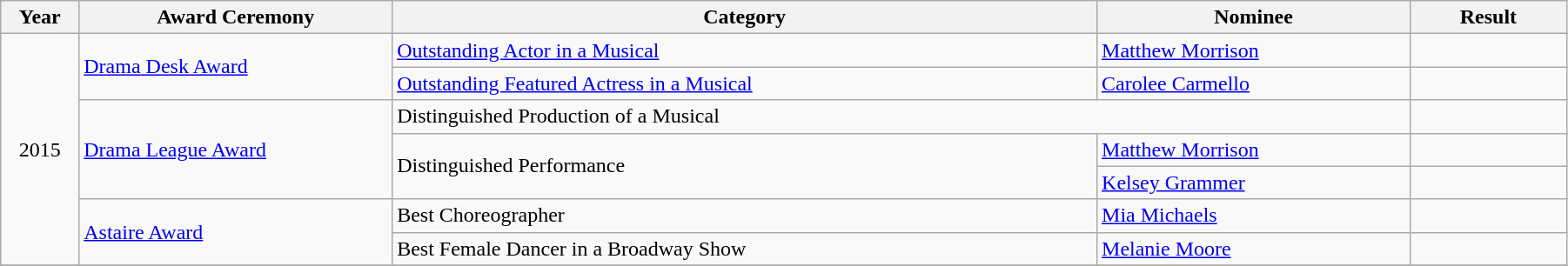<table class="wikitable" width="95%">
<tr>
<th width="5%">Year</th>
<th width="20%">Award Ceremony</th>
<th width="45%">Category</th>
<th width="20%">Nominee</th>
<th width="10%">Result</th>
</tr>
<tr>
<td rowspan="7" style="text-align:center;">2015</td>
<td rowspan="2"><a href='#'>Drama Desk Award</a></td>
<td><a href='#'>Outstanding Actor in a Musical</a></td>
<td><a href='#'>Matthew Morrison</a></td>
<td></td>
</tr>
<tr>
<td><a href='#'>Outstanding Featured Actress in a Musical</a></td>
<td><a href='#'>Carolee Carmello</a></td>
<td></td>
</tr>
<tr>
<td rowspan=3><a href='#'>Drama League Award</a></td>
<td colspan=2>Distinguished Production of a Musical</td>
<td></td>
</tr>
<tr>
<td rowspan="2">Distinguished Performance</td>
<td><a href='#'>Matthew Morrison</a></td>
<td></td>
</tr>
<tr>
<td><a href='#'>Kelsey Grammer</a></td>
<td></td>
</tr>
<tr>
<td rowspan="2"><a href='#'>Astaire Award</a></td>
<td>Best Choreographer</td>
<td><a href='#'>Mia Michaels</a></td>
<td></td>
</tr>
<tr>
<td>Best Female Dancer in a Broadway Show</td>
<td><a href='#'>Melanie Moore</a></td>
<td></td>
</tr>
<tr>
</tr>
</table>
